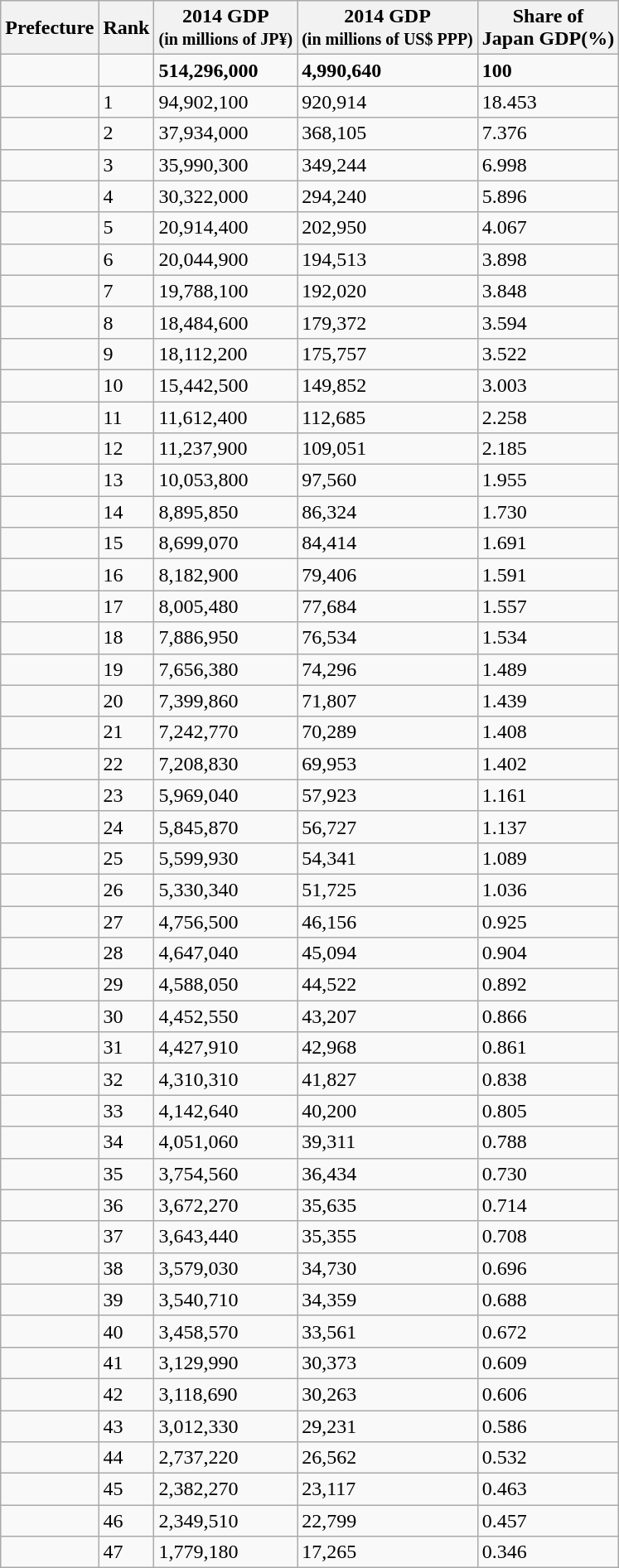<table class="wikitable sortable">
<tr>
<th>Prefecture</th>
<th>Rank</th>
<th>2014 GDP <br><small> (in millions of JP¥) </small></th>
<th>2014 GDP <br><small> (in millions of US$ PPP) </small></th>
<th>Share of <br><span>Japan GDP(%)</span></th>
</tr>
<tr>
<td><strong></strong></td>
<td></td>
<td><strong>514,296,000</strong></td>
<td><strong>4,990,640</strong></td>
<td><strong>100</strong></td>
</tr>
<tr>
<td></td>
<td>1</td>
<td>94,902,100</td>
<td>920,914</td>
<td>18.453</td>
</tr>
<tr>
<td></td>
<td>2</td>
<td>37,934,000</td>
<td>368,105</td>
<td>7.376</td>
</tr>
<tr>
<td></td>
<td>3</td>
<td>35,990,300</td>
<td>349,244</td>
<td>6.998</td>
</tr>
<tr>
<td></td>
<td>4</td>
<td>30,322,000</td>
<td>294,240</td>
<td>5.896</td>
</tr>
<tr>
<td></td>
<td>5</td>
<td>20,914,400</td>
<td>202,950</td>
<td>4.067</td>
</tr>
<tr>
<td></td>
<td>6</td>
<td>20,044,900</td>
<td>194,513</td>
<td>3.898</td>
</tr>
<tr>
<td></td>
<td>7</td>
<td>19,788,100</td>
<td>192,020</td>
<td>3.848</td>
</tr>
<tr>
<td></td>
<td>8</td>
<td>18,484,600</td>
<td>179,372</td>
<td>3.594</td>
</tr>
<tr>
<td></td>
<td>9</td>
<td>18,112,200</td>
<td>175,757</td>
<td>3.522</td>
</tr>
<tr>
<td></td>
<td>10</td>
<td>15,442,500</td>
<td>149,852</td>
<td>3.003</td>
</tr>
<tr>
<td></td>
<td>11</td>
<td>11,612,400</td>
<td>112,685</td>
<td>2.258</td>
</tr>
<tr>
<td></td>
<td>12</td>
<td>11,237,900</td>
<td>109,051</td>
<td>2.185</td>
</tr>
<tr>
<td></td>
<td>13</td>
<td>10,053,800</td>
<td>97,560</td>
<td>1.955</td>
</tr>
<tr>
<td></td>
<td>14</td>
<td>8,895,850</td>
<td>86,324</td>
<td>1.730</td>
</tr>
<tr>
<td></td>
<td>15</td>
<td>8,699,070</td>
<td>84,414</td>
<td>1.691</td>
</tr>
<tr>
<td></td>
<td>16</td>
<td>8,182,900</td>
<td>79,406</td>
<td>1.591</td>
</tr>
<tr>
<td></td>
<td>17</td>
<td>8,005,480</td>
<td>77,684</td>
<td>1.557</td>
</tr>
<tr>
<td></td>
<td>18</td>
<td>7,886,950</td>
<td>76,534</td>
<td>1.534</td>
</tr>
<tr>
<td></td>
<td>19</td>
<td>7,656,380</td>
<td>74,296</td>
<td>1.489</td>
</tr>
<tr>
<td></td>
<td>20</td>
<td>7,399,860</td>
<td>71,807</td>
<td>1.439</td>
</tr>
<tr>
<td></td>
<td>21</td>
<td>7,242,770</td>
<td>70,289</td>
<td>1.408</td>
</tr>
<tr>
<td></td>
<td>22</td>
<td>7,208,830</td>
<td>69,953</td>
<td>1.402</td>
</tr>
<tr>
<td></td>
<td>23</td>
<td>5,969,040</td>
<td>57,923</td>
<td>1.161</td>
</tr>
<tr>
<td></td>
<td>24</td>
<td>5,845,870</td>
<td>56,727</td>
<td>1.137</td>
</tr>
<tr>
<td></td>
<td>25</td>
<td>5,599,930</td>
<td>54,341</td>
<td>1.089</td>
</tr>
<tr>
<td></td>
<td>26</td>
<td>5,330,340</td>
<td>51,725</td>
<td>1.036</td>
</tr>
<tr>
<td></td>
<td>27</td>
<td>4,756,500</td>
<td>46,156</td>
<td>0.925</td>
</tr>
<tr>
<td></td>
<td>28</td>
<td>4,647,040</td>
<td>45,094</td>
<td>0.904</td>
</tr>
<tr>
<td></td>
<td>29</td>
<td>4,588,050</td>
<td>44,522</td>
<td>0.892</td>
</tr>
<tr>
<td></td>
<td>30</td>
<td>4,452,550</td>
<td>43,207</td>
<td>0.866</td>
</tr>
<tr>
<td></td>
<td>31</td>
<td>4,427,910</td>
<td>42,968</td>
<td>0.861</td>
</tr>
<tr>
<td></td>
<td>32</td>
<td>4,310,310</td>
<td>41,827</td>
<td>0.838</td>
</tr>
<tr>
<td></td>
<td>33</td>
<td>4,142,640</td>
<td>40,200</td>
<td>0.805</td>
</tr>
<tr>
<td></td>
<td>34</td>
<td>4,051,060</td>
<td>39,311</td>
<td>0.788</td>
</tr>
<tr>
<td></td>
<td>35</td>
<td>3,754,560</td>
<td>36,434</td>
<td>0.730</td>
</tr>
<tr>
<td></td>
<td>36</td>
<td>3,672,270</td>
<td>35,635</td>
<td>0.714</td>
</tr>
<tr>
<td></td>
<td>37</td>
<td>3,643,440</td>
<td>35,355</td>
<td>0.708</td>
</tr>
<tr>
<td></td>
<td>38</td>
<td>3,579,030</td>
<td>34,730</td>
<td>0.696</td>
</tr>
<tr>
<td></td>
<td>39</td>
<td>3,540,710</td>
<td>34,359</td>
<td>0.688</td>
</tr>
<tr>
<td></td>
<td>40</td>
<td>3,458,570</td>
<td>33,561</td>
<td>0.672</td>
</tr>
<tr>
<td></td>
<td>41</td>
<td>3,129,990</td>
<td>30,373</td>
<td>0.609</td>
</tr>
<tr>
<td></td>
<td>42</td>
<td>3,118,690</td>
<td>30,263</td>
<td>0.606</td>
</tr>
<tr>
<td></td>
<td>43</td>
<td>3,012,330</td>
<td>29,231</td>
<td>0.586</td>
</tr>
<tr>
<td></td>
<td>44</td>
<td>2,737,220</td>
<td>26,562</td>
<td>0.532</td>
</tr>
<tr>
<td></td>
<td>45</td>
<td>2,382,270</td>
<td>23,117</td>
<td>0.463</td>
</tr>
<tr>
<td></td>
<td>46</td>
<td>2,349,510</td>
<td>22,799</td>
<td>0.457</td>
</tr>
<tr>
<td></td>
<td>47</td>
<td>1,779,180</td>
<td>17,265</td>
<td>0.346</td>
</tr>
</table>
